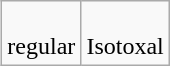<table class=wikitable align=right>
<tr align=center>
<td><br>regular</td>
<td><br>Isotoxal</td>
</tr>
</table>
